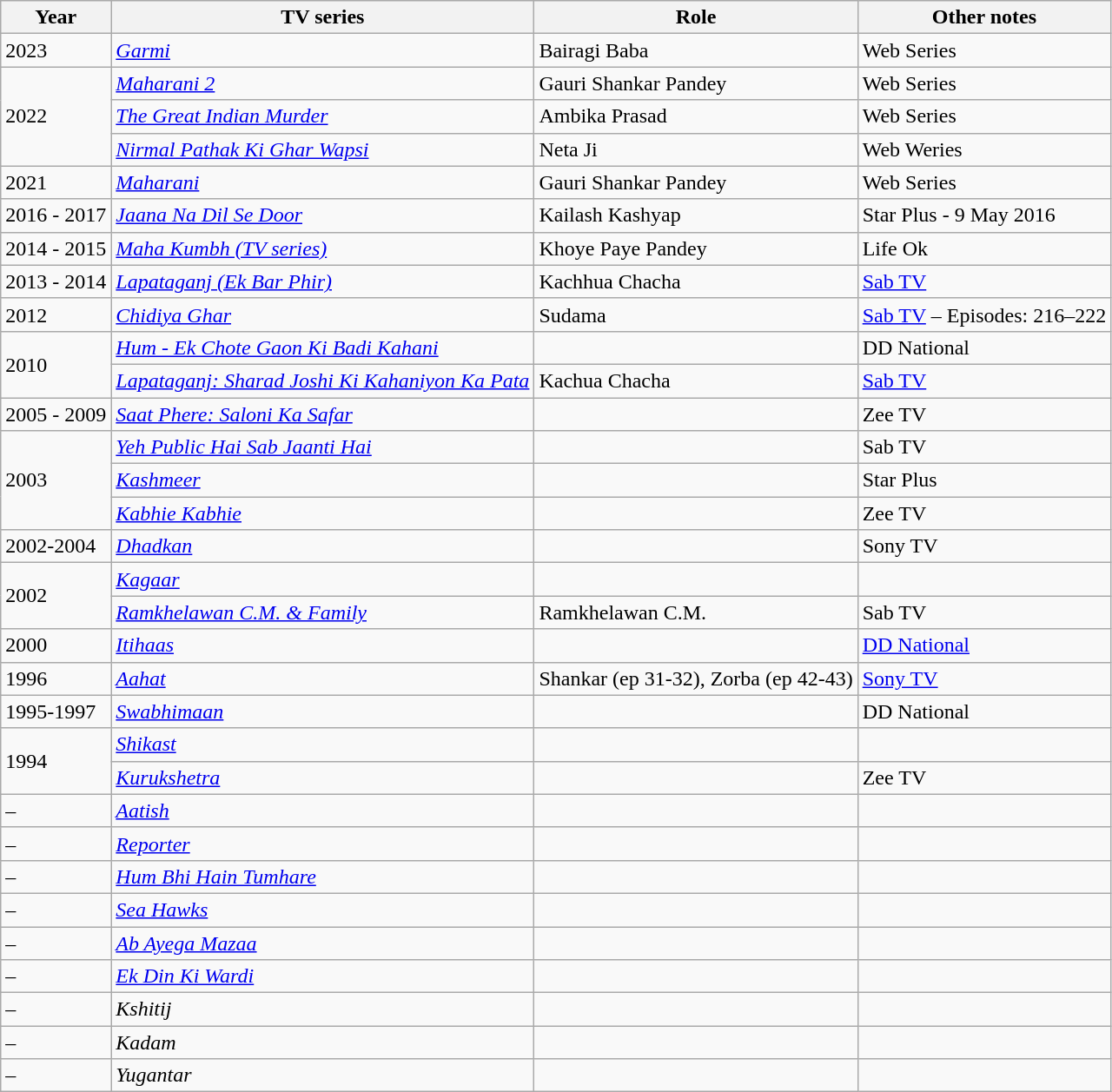<table class="wikitable">
<tr>
<th>Year</th>
<th>TV series</th>
<th>Role</th>
<th>Other notes</th>
</tr>
<tr>
<td>2023</td>
<td><em><a href='#'>Garmi</a></em></td>
<td>Bairagi Baba</td>
<td>Web Series</td>
</tr>
<tr>
<td Rowspan="3">2022</td>
<td><em><a href='#'>Maharani 2</a></em></td>
<td>Gauri Shankar Pandey</td>
<td>Web Series</td>
</tr>
<tr>
<td><em><a href='#'>The Great Indian Murder</a></em></td>
<td>Ambika Prasad</td>
<td>Web Series</td>
</tr>
<tr>
<td><em><a href='#'>Nirmal Pathak Ki Ghar Wapsi</a></em></td>
<td>Neta Ji</td>
<td>Web Weries</td>
</tr>
<tr>
<td>2021</td>
<td><em><a href='#'>Maharani</a></em></td>
<td>Gauri Shankar Pandey</td>
<td>Web Series</td>
</tr>
<tr>
<td>2016 - 2017</td>
<td><em><a href='#'>Jaana Na Dil Se Door</a></em></td>
<td>Kailash Kashyap</td>
<td>Star Plus - 9 May 2016</td>
</tr>
<tr>
<td>2014 - 2015</td>
<td><em><a href='#'>Maha Kumbh (TV series)</a></em></td>
<td>Khoye Paye Pandey</td>
<td>Life Ok</td>
</tr>
<tr>
<td>2013 - 2014</td>
<td><em><a href='#'>Lapataganj (Ek Bar Phir)</a></em></td>
<td>Kachhua Chacha</td>
<td><a href='#'>Sab TV</a></td>
</tr>
<tr>
<td>2012</td>
<td><em><a href='#'>Chidiya Ghar</a></em></td>
<td>Sudama</td>
<td><a href='#'>Sab TV</a> – Episodes: 216–222</td>
</tr>
<tr>
<td Rowspan="2">2010</td>
<td><em><a href='#'>Hum - Ek Chote Gaon Ki Badi Kahani</a></em></td>
<td></td>
<td>DD National</td>
</tr>
<tr>
<td><em><a href='#'>Lapataganj: Sharad Joshi Ki Kahaniyon Ka Pata</a></em></td>
<td>Kachua Chacha</td>
<td><a href='#'>Sab TV</a></td>
</tr>
<tr>
<td>2005 - 2009</td>
<td><em><a href='#'>Saat Phere: Saloni Ka Safar</a></em></td>
<td></td>
<td>Zee TV</td>
</tr>
<tr>
<td Rowspan="3">2003</td>
<td><em><a href='#'>Yeh Public Hai Sab Jaanti Hai</a></em></td>
<td></td>
<td>Sab TV</td>
</tr>
<tr>
<td><em><a href='#'>Kashmeer</a></em></td>
<td></td>
<td>Star Plus</td>
</tr>
<tr>
<td><em><a href='#'>Kabhie Kabhie</a></em></td>
<td></td>
<td>Zee TV</td>
</tr>
<tr>
<td>2002-2004</td>
<td><em><a href='#'>Dhadkan</a></em></td>
<td></td>
<td>Sony TV</td>
</tr>
<tr>
<td Rowspan="2">2002</td>
<td><em><a href='#'>Kagaar</a></em></td>
<td></td>
<td></td>
</tr>
<tr>
<td><em><a href='#'>Ramkhelawan C.M. & Family</a></em></td>
<td>Ramkhelawan C.M.</td>
<td>Sab TV</td>
</tr>
<tr>
<td>2000</td>
<td><em><a href='#'>Itihaas</a></em></td>
<td></td>
<td><a href='#'>DD National</a></td>
</tr>
<tr>
<td>1996</td>
<td><em><a href='#'>Aahat</a></em></td>
<td>Shankar (ep 31-32), Zorba (ep 42-43)</td>
<td><a href='#'>Sony TV</a></td>
</tr>
<tr>
<td>1995-1997</td>
<td><em><a href='#'>Swabhimaan</a></em></td>
<td></td>
<td>DD National</td>
</tr>
<tr>
<td Rowspan="2">1994</td>
<td><em><a href='#'>Shikast</a></em></td>
<td></td>
<td></td>
</tr>
<tr>
<td><em><a href='#'>Kurukshetra</a></em></td>
<td></td>
<td>Zee TV</td>
</tr>
<tr>
<td>–</td>
<td><em><a href='#'>Aatish</a></em></td>
<td></td>
<td></td>
</tr>
<tr>
<td>–</td>
<td><em><a href='#'>Reporter</a></em></td>
<td></td>
<td></td>
</tr>
<tr>
<td>–</td>
<td><em><a href='#'>Hum Bhi Hain Tumhare</a></em></td>
<td></td>
<td></td>
</tr>
<tr>
<td>–</td>
<td><em><a href='#'>Sea Hawks</a></em></td>
<td></td>
<td></td>
</tr>
<tr>
<td>–</td>
<td><em><a href='#'>Ab Ayega Mazaa</a></em></td>
<td></td>
<td></td>
</tr>
<tr>
<td>–</td>
<td><em><a href='#'>Ek Din Ki Wardi</a></em></td>
<td></td>
<td></td>
</tr>
<tr>
<td>–</td>
<td><em>Kshitij</em></td>
<td></td>
<td></td>
</tr>
<tr>
<td>–</td>
<td><em>Kadam</em></td>
<td></td>
<td></td>
</tr>
<tr>
<td>–</td>
<td><em>Yugantar</em></td>
<td></td>
<td></td>
</tr>
</table>
